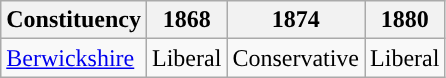<table class="wikitable">
<tr>
<th>Constituency</th>
<th>1868</th>
<th>1874</th>
<th>1880</th>
</tr>
<tr>
<td><a href='#'>Berwickshire</a></td>
<td>Liberal</td>
<td>Conservative</td>
<td>Liberal</td>
</tr>
</table>
